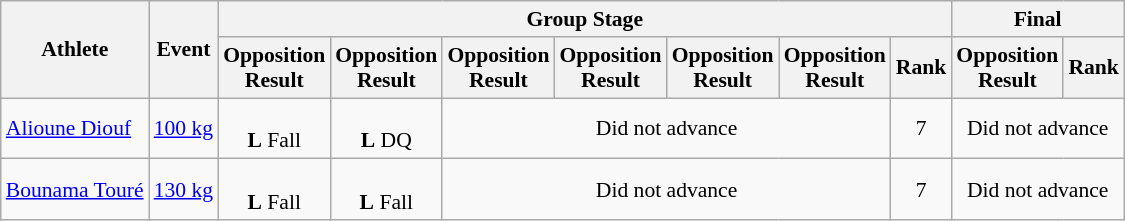<table class=wikitable style="font-size:90%">
<tr>
<th rowspan="2">Athlete</th>
<th rowspan="2">Event</th>
<th colspan="7">Group Stage</th>
<th colspan=2>Final</th>
</tr>
<tr>
<th>Opposition<br>Result</th>
<th>Opposition<br>Result</th>
<th>Opposition<br>Result</th>
<th>Opposition<br>Result</th>
<th>Opposition<br>Result</th>
<th>Opposition<br>Result</th>
<th>Rank</th>
<th>Opposition<br>Result</th>
<th>Rank</th>
</tr>
<tr align=center>
<td align=left><a href='#'>Alioune Diouf</a></td>
<td align=left><a href='#'>100 kg</a></td>
<td><br><strong>L</strong> Fall</td>
<td><br><strong>L</strong> DQ</td>
<td colspan=4>Did not advance</td>
<td>7</td>
<td colspan=2>Did not advance</td>
</tr>
<tr align=center>
<td align=left><a href='#'>Bounama Touré</a></td>
<td align=left><a href='#'>130 kg</a></td>
<td><br><strong>L</strong> Fall</td>
<td><br><strong>L</strong> Fall</td>
<td colspan=4>Did not advance</td>
<td>7</td>
<td colspan=2>Did not advance</td>
</tr>
</table>
